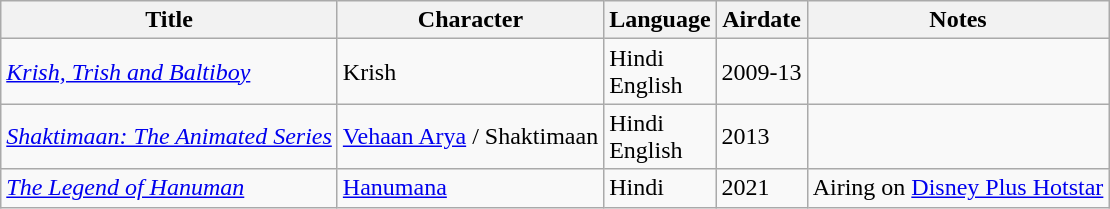<table class="wikitable">
<tr>
<th>Title</th>
<th>Character</th>
<th>Language</th>
<th>Airdate</th>
<th>Notes</th>
</tr>
<tr>
<td><em><a href='#'>Krish, Trish and Baltiboy</a></em></td>
<td>Krish</td>
<td>Hindi<br>English</td>
<td>2009-13</td>
<td></td>
</tr>
<tr>
<td><em><a href='#'>Shaktimaan: The Animated Series</a></em></td>
<td><a href='#'>Vehaan Arya</a> / Shaktimaan</td>
<td>Hindi<br>English</td>
<td>2013</td>
<td></td>
</tr>
<tr>
<td><em><a href='#'>The Legend of Hanuman</a></em></td>
<td><a href='#'>Hanumana</a></td>
<td>Hindi</td>
<td>2021</td>
<td>Airing on <a href='#'>Disney Plus Hotstar</a></td>
</tr>
</table>
